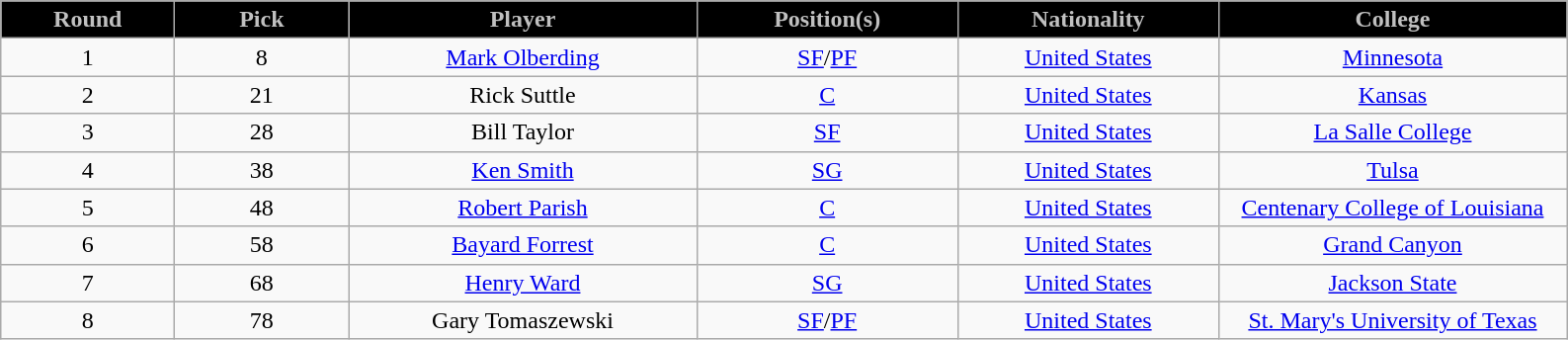<table class="wikitable sortable sortable">
<tr>
<th style="background:#000000; color:#c0c0c0" width="10%">Round</th>
<th style="background:#000000; color:#c0c0c0" width="10%">Pick</th>
<th style="background:#000000; color:#c0c0c0" width="20%">Player</th>
<th style="background:#000000; color:#c0c0c0" width="15%">Position(s)</th>
<th style="background:#000000; color:#c0c0c0" width="15%">Nationality</th>
<th style="background:#000000; color:#c0c0c0" width="20%">College</th>
</tr>
<tr style="text-align: center">
<td>1</td>
<td>8</td>
<td><a href='#'>Mark Olberding</a></td>
<td><a href='#'>SF</a>/<a href='#'>PF</a></td>
<td> <a href='#'>United States</a></td>
<td><a href='#'>Minnesota</a></td>
</tr>
<tr style="text-align: center">
<td>2</td>
<td>21</td>
<td>Rick Suttle</td>
<td><a href='#'>C</a></td>
<td> <a href='#'>United States</a></td>
<td><a href='#'>Kansas</a></td>
</tr>
<tr style="text-align: center">
<td>3</td>
<td>28</td>
<td>Bill Taylor</td>
<td><a href='#'>SF</a></td>
<td> <a href='#'>United States</a></td>
<td><a href='#'>La Salle College</a></td>
</tr>
<tr style="text-align: center">
<td>4</td>
<td>38</td>
<td><a href='#'>Ken Smith</a></td>
<td><a href='#'>SG</a></td>
<td> <a href='#'>United States</a></td>
<td><a href='#'>Tulsa</a></td>
</tr>
<tr style="text-align: center">
<td>5</td>
<td>48</td>
<td><a href='#'>Robert Parish</a></td>
<td><a href='#'>C</a></td>
<td> <a href='#'>United States</a></td>
<td><a href='#'>Centenary College of Louisiana</a></td>
</tr>
<tr style="text-align: center">
<td>6</td>
<td>58</td>
<td><a href='#'>Bayard Forrest</a></td>
<td><a href='#'>C</a></td>
<td> <a href='#'>United States</a></td>
<td><a href='#'>Grand Canyon</a></td>
</tr>
<tr style="text-align: center">
<td>7</td>
<td>68</td>
<td><a href='#'>Henry Ward</a></td>
<td><a href='#'>SG</a></td>
<td> <a href='#'>United States</a></td>
<td><a href='#'>Jackson State</a></td>
</tr>
<tr style="text-align: center">
<td>8</td>
<td>78</td>
<td>Gary Tomaszewski</td>
<td><a href='#'>SF</a>/<a href='#'>PF</a></td>
<td> <a href='#'>United States</a></td>
<td><a href='#'>St. Mary's University of Texas</a></td>
</tr>
</table>
